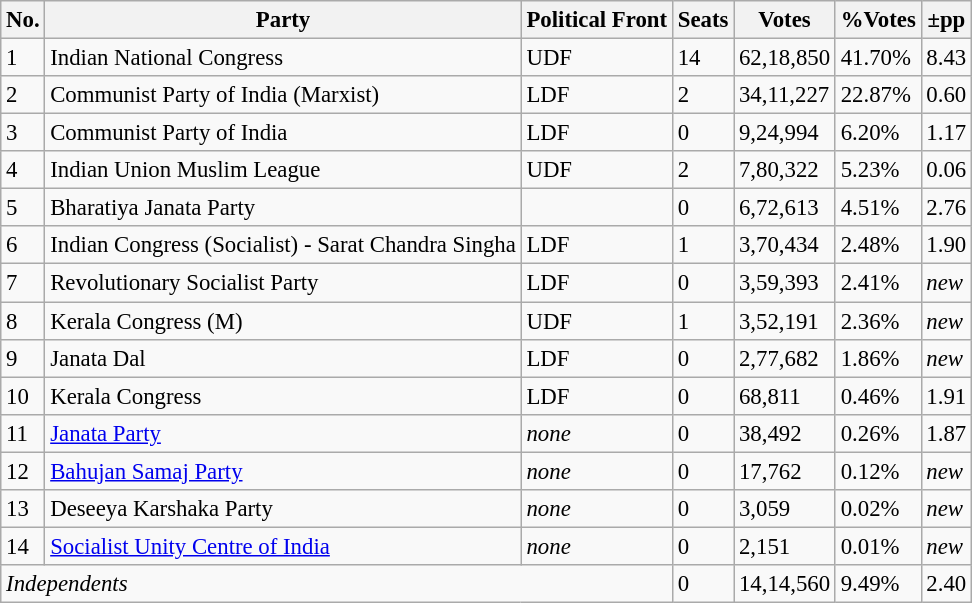<table class="wikitable sortable" style="font-size:95%;">
<tr>
<th>No.</th>
<th>Party</th>
<th>Political Front</th>
<th>Seats</th>
<th>Votes</th>
<th>%Votes</th>
<th>±pp</th>
</tr>
<tr>
<td>1</td>
<td>Indian National Congress</td>
<td>UDF</td>
<td>14</td>
<td>62,18,850</td>
<td>41.70%</td>
<td>8.43</td>
</tr>
<tr>
<td>2</td>
<td>Communist Party of India (Marxist)</td>
<td>LDF</td>
<td>2</td>
<td>34,11,227</td>
<td>22.87%</td>
<td>0.60</td>
</tr>
<tr>
<td>3</td>
<td>Communist Party of India</td>
<td>LDF</td>
<td>0</td>
<td>9,24,994</td>
<td>6.20%</td>
<td>1.17</td>
</tr>
<tr>
<td>4</td>
<td>Indian Union Muslim League</td>
<td>UDF</td>
<td>2</td>
<td>7,80,322</td>
<td>5.23%</td>
<td>0.06</td>
</tr>
<tr>
<td>5</td>
<td>Bharatiya Janata Party</td>
<td></td>
<td>0</td>
<td>6,72,613</td>
<td>4.51%</td>
<td>2.76</td>
</tr>
<tr>
<td>6</td>
<td>Indian Congress (Socialist) - Sarat Chandra Singha</td>
<td>LDF</td>
<td>1</td>
<td>3,70,434</td>
<td>2.48%</td>
<td>1.90</td>
</tr>
<tr>
<td>7</td>
<td>Revolutionary Socialist Party</td>
<td>LDF</td>
<td>0</td>
<td>3,59,393</td>
<td>2.41%</td>
<td><em>new</em></td>
</tr>
<tr>
<td>8</td>
<td>Kerala Congress (M)</td>
<td>UDF</td>
<td>1</td>
<td>3,52,191</td>
<td>2.36%</td>
<td><em>new</em></td>
</tr>
<tr>
<td>9</td>
<td>Janata Dal</td>
<td>LDF</td>
<td>0</td>
<td>2,77,682</td>
<td>1.86%</td>
<td><em>new</em></td>
</tr>
<tr>
<td>10</td>
<td>Kerala Congress</td>
<td>LDF</td>
<td>0</td>
<td>68,811</td>
<td>0.46%</td>
<td>1.91</td>
</tr>
<tr>
<td>11</td>
<td><a href='#'>Janata Party</a></td>
<td><em>none</em></td>
<td>0</td>
<td>38,492</td>
<td>0.26%</td>
<td>1.87</td>
</tr>
<tr>
<td>12</td>
<td><a href='#'>Bahujan Samaj Party</a></td>
<td><em>none</em></td>
<td>0</td>
<td>17,762</td>
<td>0.12%</td>
<td><em>new</em></td>
</tr>
<tr>
<td>13</td>
<td>Deseeya Karshaka Party</td>
<td><em>none</em></td>
<td>0</td>
<td>3,059</td>
<td>0.02%</td>
<td><em>new</em></td>
</tr>
<tr>
<td>14</td>
<td><a href='#'>Socialist Unity Centre of India</a></td>
<td><em>none</em></td>
<td>0</td>
<td>2,151</td>
<td>0.01%</td>
<td><em>new</em></td>
</tr>
<tr>
<td colspan="3"><em>Independents</em></td>
<td>0</td>
<td>14,14,560</td>
<td>9.49%</td>
<td>2.40</td>
</tr>
</table>
